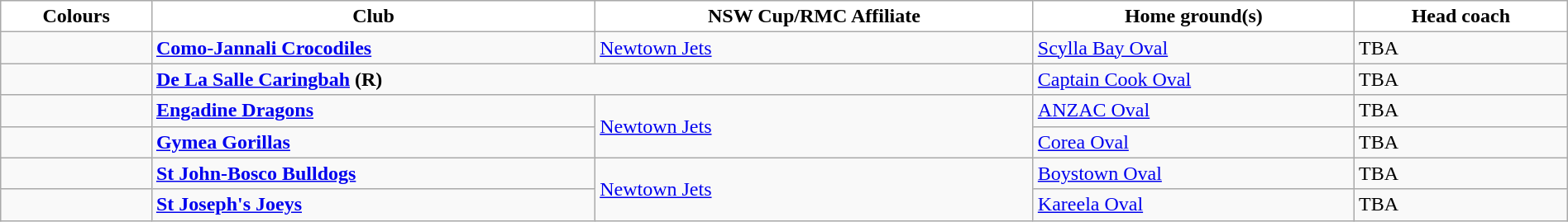<table class="wikitable" style="width:100%; ">
<tr>
<th style="background:white">Colours</th>
<th style="background:white">Club</th>
<th style="background:white">NSW Cup/RMC Affiliate</th>
<th style="background:white">Home ground(s)</th>
<th style="background:white">Head coach</th>
</tr>
<tr>
<td></td>
<td><strong><a href='#'>Como-Jannali Crocodiles</a></strong></td>
<td> <a href='#'>Newtown Jets</a></td>
<td><a href='#'>Scylla Bay Oval</a></td>
<td>TBA</td>
</tr>
<tr>
<td></td>
<td colspan="2"><strong><a href='#'>De La Salle Caringbah</a> (R)</strong></td>
<td><a href='#'>Captain Cook Oval</a></td>
<td>TBA</td>
</tr>
<tr>
<td></td>
<td><strong><a href='#'>Engadine Dragons</a></strong></td>
<td rowspan="2"> <a href='#'>Newtown Jets</a></td>
<td><a href='#'>ANZAC Oval</a></td>
<td>TBA</td>
</tr>
<tr>
<td></td>
<td><strong><a href='#'>Gymea Gorillas</a></strong></td>
<td><a href='#'>Corea Oval</a></td>
<td>TBA</td>
</tr>
<tr>
<td></td>
<td><strong><a href='#'>St John-Bosco Bulldogs</a></strong></td>
<td rowspan="2"> <a href='#'>Newtown Jets</a></td>
<td><a href='#'>Boystown Oval</a></td>
<td>TBA</td>
</tr>
<tr>
<td></td>
<td><strong><a href='#'>St Joseph's Joeys</a></strong></td>
<td><a href='#'>Kareela Oval</a></td>
<td>TBA</td>
</tr>
</table>
